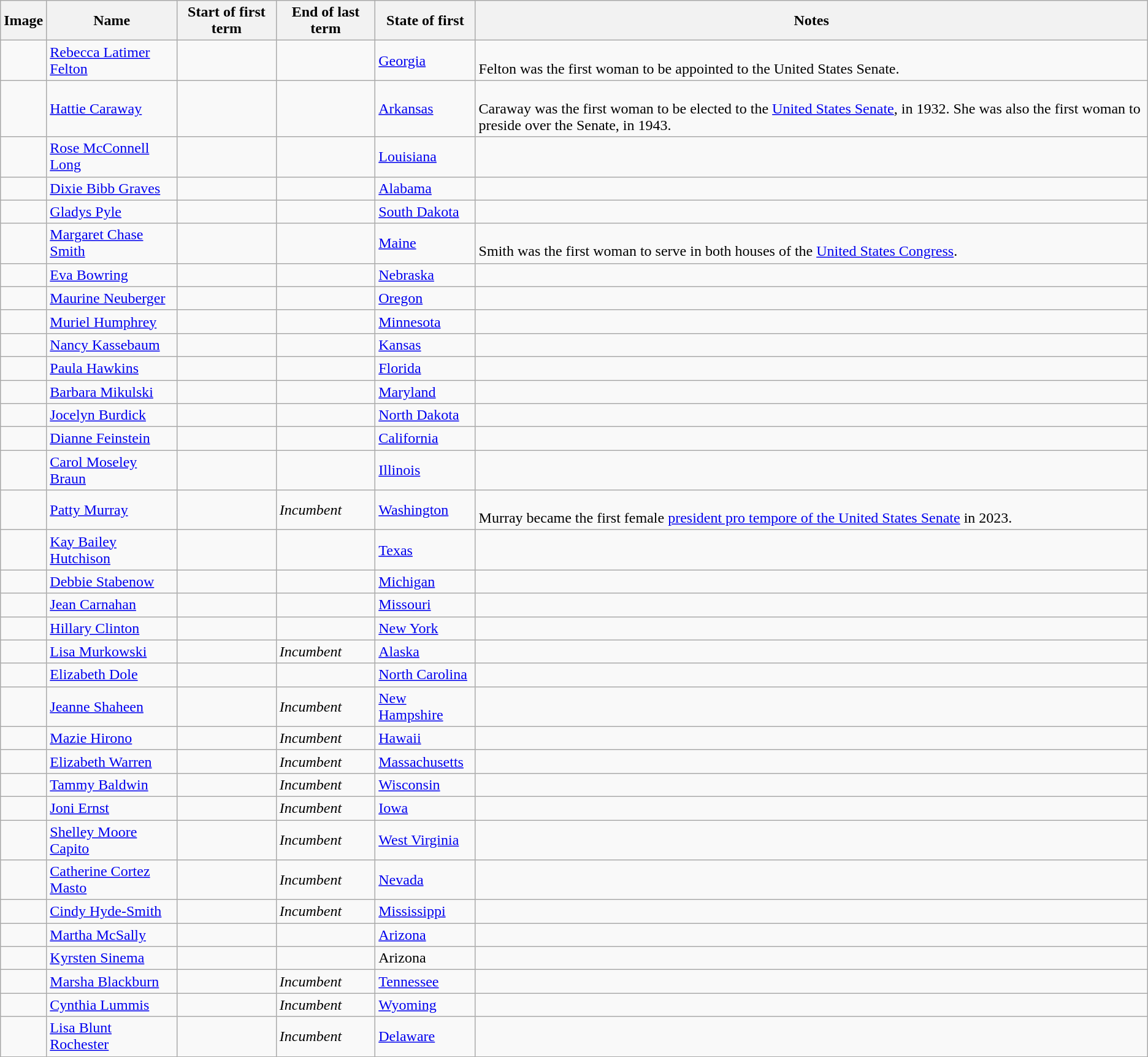<table class="wikitable sortable">
<tr>
<th>Image</th>
<th>Name</th>
<th>Start of first term</th>
<th>End of last term</th>
<th>State of first</th>
<th class="unsortable">Notes</th>
</tr>
<tr>
<td></td>
<td><a href='#'>Rebecca Latimer Felton</a></td>
<td></td>
<td></td>
<td><a href='#'>Georgia</a></td>
<td><br>Felton was the first woman to be appointed to the United States Senate.</td>
</tr>
<tr>
<td></td>
<td><a href='#'>Hattie Caraway</a></td>
<td></td>
<td></td>
<td><a href='#'>Arkansas</a></td>
<td><br>Caraway was the first woman to be elected to the <a href='#'>United States Senate</a>, in 1932. She was also the first woman to preside over the Senate, in 1943.</td>
</tr>
<tr>
<td></td>
<td><a href='#'>Rose McConnell Long</a></td>
<td></td>
<td></td>
<td><a href='#'>Louisiana</a></td>
<td></td>
</tr>
<tr>
<td></td>
<td><a href='#'>Dixie Bibb Graves</a></td>
<td></td>
<td></td>
<td><a href='#'>Alabama</a></td>
<td></td>
</tr>
<tr>
<td></td>
<td><a href='#'>Gladys Pyle</a></td>
<td></td>
<td></td>
<td><a href='#'>South Dakota</a></td>
<td></td>
</tr>
<tr>
<td></td>
<td><a href='#'>Margaret Chase Smith</a></td>
<td></td>
<td></td>
<td><a href='#'>Maine</a></td>
<td><br>Smith was the first woman to serve in both houses of the <a href='#'>United States Congress</a>.</td>
</tr>
<tr>
<td></td>
<td><a href='#'>Eva Bowring</a></td>
<td></td>
<td></td>
<td><a href='#'>Nebraska</a></td>
<td></td>
</tr>
<tr>
<td></td>
<td><a href='#'>Maurine Neuberger</a></td>
<td></td>
<td></td>
<td><a href='#'>Oregon</a></td>
<td></td>
</tr>
<tr>
<td></td>
<td><a href='#'>Muriel Humphrey</a></td>
<td></td>
<td></td>
<td><a href='#'>Minnesota</a></td>
<td></td>
</tr>
<tr>
<td></td>
<td><a href='#'>Nancy Kassebaum</a></td>
<td></td>
<td></td>
<td><a href='#'>Kansas</a></td>
<td></td>
</tr>
<tr>
<td></td>
<td><a href='#'>Paula Hawkins</a></td>
<td></td>
<td></td>
<td><a href='#'>Florida</a></td>
<td></td>
</tr>
<tr>
<td></td>
<td><a href='#'>Barbara Mikulski</a></td>
<td></td>
<td></td>
<td><a href='#'>Maryland</a></td>
<td></td>
</tr>
<tr>
<td></td>
<td><a href='#'>Jocelyn Burdick</a></td>
<td></td>
<td></td>
<td><a href='#'>North Dakota</a></td>
<td></td>
</tr>
<tr>
<td></td>
<td><a href='#'>Dianne Feinstein</a></td>
<td></td>
<td></td>
<td><a href='#'>California</a></td>
<td></td>
</tr>
<tr>
<td></td>
<td><a href='#'>Carol Moseley Braun</a></td>
<td></td>
<td></td>
<td><a href='#'>Illinois</a></td>
<td></td>
</tr>
<tr>
<td></td>
<td><a href='#'>Patty Murray</a></td>
<td></td>
<td><em>Incumbent</em></td>
<td><a href='#'>Washington</a></td>
<td><br>Murray became the first female <a href='#'>president pro tempore of the United States Senate</a> in 2023.</td>
</tr>
<tr>
<td></td>
<td><a href='#'>Kay Bailey Hutchison</a></td>
<td></td>
<td></td>
<td><a href='#'>Texas</a></td>
<td></td>
</tr>
<tr>
<td></td>
<td><a href='#'>Debbie Stabenow</a></td>
<td></td>
<td></td>
<td><a href='#'>Michigan</a></td>
<td></td>
</tr>
<tr>
<td></td>
<td><a href='#'>Jean Carnahan</a></td>
<td></td>
<td></td>
<td><a href='#'>Missouri</a></td>
<td></td>
</tr>
<tr>
<td></td>
<td><a href='#'>Hillary Clinton</a></td>
<td></td>
<td></td>
<td><a href='#'>New York</a></td>
<td></td>
</tr>
<tr>
<td></td>
<td><a href='#'>Lisa Murkowski</a></td>
<td></td>
<td><em>Incumbent</em></td>
<td><a href='#'>Alaska</a></td>
<td></td>
</tr>
<tr>
<td></td>
<td><a href='#'>Elizabeth Dole</a></td>
<td></td>
<td></td>
<td><a href='#'>North Carolina</a></td>
<td></td>
</tr>
<tr>
<td></td>
<td><a href='#'>Jeanne Shaheen</a></td>
<td></td>
<td><em>Incumbent</em></td>
<td><a href='#'>New Hampshire</a></td>
<td></td>
</tr>
<tr>
<td></td>
<td><a href='#'>Mazie Hirono</a></td>
<td></td>
<td><em>Incumbent</em></td>
<td><a href='#'>Hawaii</a></td>
<td></td>
</tr>
<tr>
<td></td>
<td><a href='#'>Elizabeth Warren</a></td>
<td></td>
<td><em>Incumbent</em></td>
<td><a href='#'>Massachusetts</a></td>
<td></td>
</tr>
<tr>
<td></td>
<td><a href='#'>Tammy Baldwin</a></td>
<td></td>
<td><em>Incumbent</em></td>
<td><a href='#'>Wisconsin</a></td>
<td></td>
</tr>
<tr>
<td></td>
<td><a href='#'>Joni Ernst</a></td>
<td></td>
<td><em>Incumbent</em></td>
<td><a href='#'>Iowa</a></td>
<td></td>
</tr>
<tr>
<td></td>
<td><a href='#'>Shelley Moore Capito</a></td>
<td></td>
<td><em>Incumbent</em></td>
<td><a href='#'>West Virginia</a></td>
<td></td>
</tr>
<tr>
<td></td>
<td><a href='#'>Catherine Cortez Masto</a></td>
<td></td>
<td><em>Incumbent</em></td>
<td><a href='#'>Nevada</a></td>
<td></td>
</tr>
<tr>
<td></td>
<td><a href='#'>Cindy Hyde-Smith</a></td>
<td></td>
<td><em>Incumbent</em></td>
<td><a href='#'>Mississippi</a></td>
<td></td>
</tr>
<tr>
<td></td>
<td><a href='#'>Martha McSally</a></td>
<td></td>
<td></td>
<td><a href='#'>Arizona</a></td>
<td></td>
</tr>
<tr>
<td></td>
<td><a href='#'>Kyrsten Sinema</a></td>
<td></td>
<td></td>
<td>Arizona</td>
<td></td>
</tr>
<tr>
<td></td>
<td><a href='#'>Marsha Blackburn</a></td>
<td></td>
<td><em>Incumbent</em></td>
<td><a href='#'>Tennessee</a></td>
<td></td>
</tr>
<tr>
<td></td>
<td><a href='#'>Cynthia Lummis</a></td>
<td></td>
<td><em>Incumbent</em></td>
<td><a href='#'>Wyoming</a></td>
<td></td>
</tr>
<tr>
<td></td>
<td><a href='#'>Lisa Blunt Rochester</a></td>
<td></td>
<td><em>Incumbent</em></td>
<td><a href='#'>Delaware</a></td>
<td></td>
</tr>
</table>
